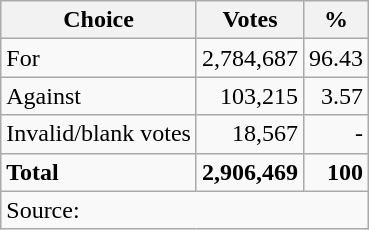<table class=wikitable style=text-align:right>
<tr>
<th>Choice</th>
<th>Votes</th>
<th>%</th>
</tr>
<tr>
<td align=left>For</td>
<td>2,784,687</td>
<td>96.43</td>
</tr>
<tr>
<td align=left>Against</td>
<td>103,215</td>
<td>3.57</td>
</tr>
<tr>
<td align=left>Invalid/blank votes</td>
<td>18,567</td>
<td>-</td>
</tr>
<tr>
<td align=left><strong>Total</strong></td>
<td><strong>2,906,469</strong></td>
<td><strong>100</strong></td>
</tr>
<tr>
<td align=left colspan=3>Source: </td>
</tr>
</table>
